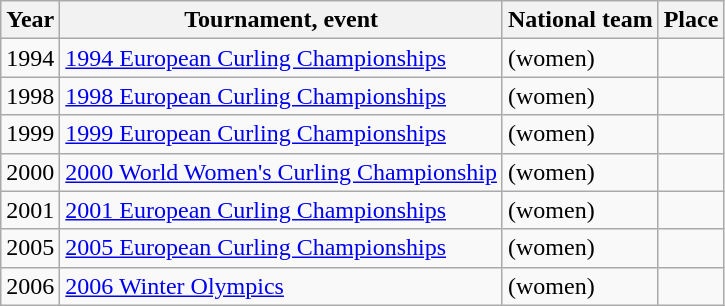<table class="wikitable">
<tr>
<th scope="col">Year</th>
<th scope="col">Tournament, event</th>
<th scope="col">National team</th>
<th scope="col">Place</th>
</tr>
<tr>
<td>1994</td>
<td><a href='#'>1994 European Curling Championships</a></td>
<td> (women)</td>
<td></td>
</tr>
<tr>
<td>1998</td>
<td><a href='#'>1998 European Curling Championships</a></td>
<td> (women)</td>
<td></td>
</tr>
<tr>
<td>1999</td>
<td><a href='#'>1999 European Curling Championships</a></td>
<td> (women)</td>
<td></td>
</tr>
<tr>
<td>2000</td>
<td><a href='#'>2000 World Women's Curling Championship</a></td>
<td> (women)</td>
<td></td>
</tr>
<tr>
<td>2001</td>
<td><a href='#'>2001 European Curling Championships</a></td>
<td> (women)</td>
<td></td>
</tr>
<tr>
<td>2005</td>
<td><a href='#'>2005 European Curling Championships</a></td>
<td> (women)</td>
<td></td>
</tr>
<tr>
<td>2006</td>
<td><a href='#'>2006 Winter Olympics</a></td>
<td> (women)</td>
<td></td>
</tr>
</table>
